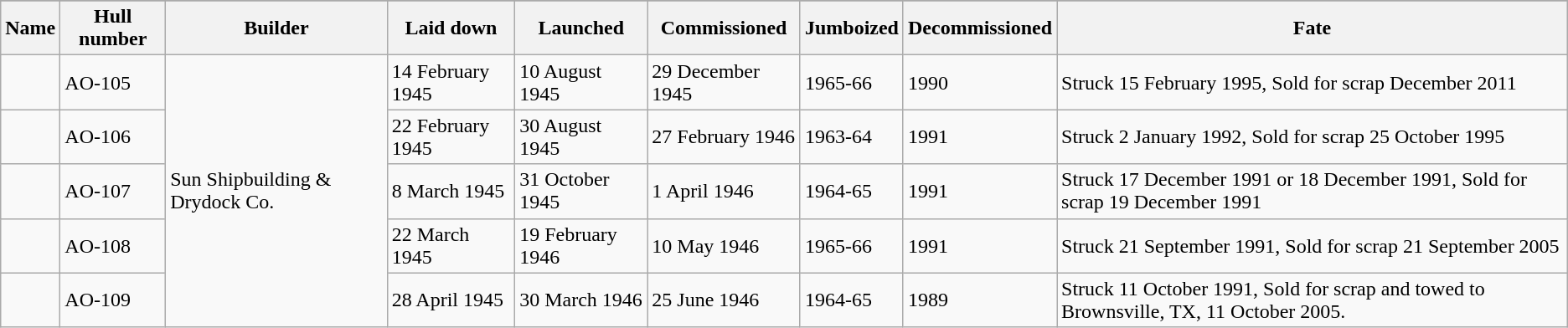<table class="sortable wikitable">
<tr>
</tr>
<tr>
<th>Name</th>
<th>Hull number</th>
<th>Builder</th>
<th>Laid down</th>
<th>Launched</th>
<th>Commissioned</th>
<th>Jumboized</th>
<th>Decommissioned</th>
<th>Fate</th>
</tr>
<tr>
<td></td>
<td>AO-105</td>
<td rowspan=5>Sun Shipbuilding & Drydock Co.</td>
<td>14 February 1945</td>
<td>10 August 1945</td>
<td>29 December 1945</td>
<td>1965-66</td>
<td>1990</td>
<td>Struck 15 February 1995, Sold for scrap December 2011</td>
</tr>
<tr>
<td></td>
<td>AO-106</td>
<td>22 February 1945</td>
<td>30 August 1945</td>
<td>27 February 1946</td>
<td>1963-64</td>
<td>1991</td>
<td>Struck 2 January 1992, Sold for scrap 25 October 1995</td>
</tr>
<tr>
<td></td>
<td>AO-107</td>
<td>8 March 1945</td>
<td>31 October 1945</td>
<td>1 April 1946</td>
<td>1964-65</td>
<td>1991</td>
<td>Struck 17 December 1991 or 18 December 1991, Sold for scrap 19 December 1991</td>
</tr>
<tr>
<td></td>
<td>AO-108</td>
<td>22 March 1945</td>
<td>19 February 1946</td>
<td>10 May 1946</td>
<td>1965-66</td>
<td>1991</td>
<td>Struck 21 September 1991, Sold for scrap 21 September 2005</td>
</tr>
<tr>
<td></td>
<td>AO-109</td>
<td>28 April 1945</td>
<td>30 March 1946</td>
<td>25 June 1946</td>
<td>1964-65</td>
<td>1989</td>
<td>Struck 11 October 1991, Sold for scrap and towed to Brownsville, TX, 11 October 2005.</td>
</tr>
</table>
